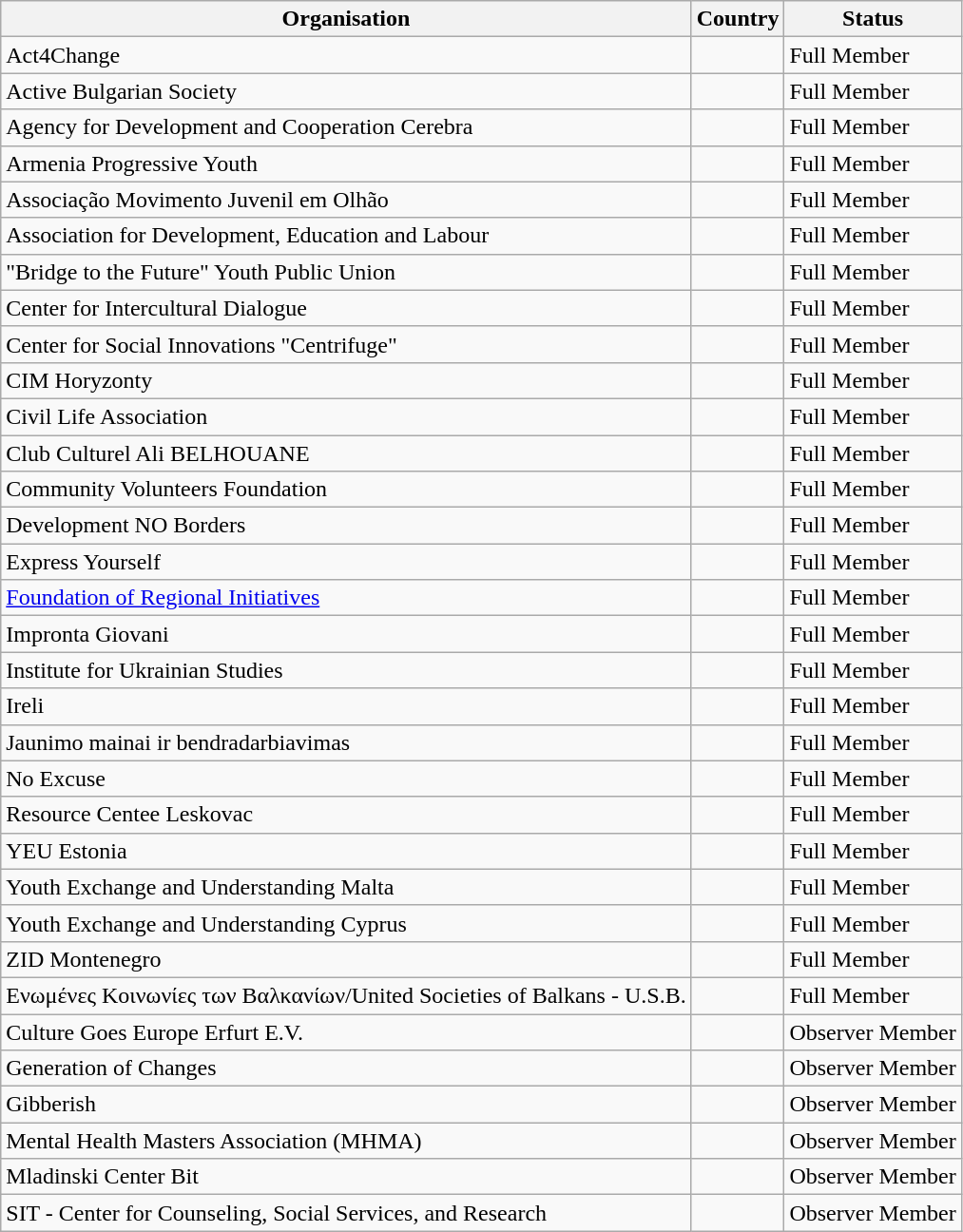<table class="wikitable sortable">
<tr>
<th>Organisation</th>
<th>Country</th>
<th>Status</th>
</tr>
<tr>
<td>Act4Change</td>
<td></td>
<td>Full Member</td>
</tr>
<tr>
<td>Active Bulgarian Society</td>
<td></td>
<td>Full Member</td>
</tr>
<tr>
<td>Agency for Development and Cooperation Cerebra</td>
<td></td>
<td>Full Member</td>
</tr>
<tr>
<td>Armenia Progressive Youth</td>
<td></td>
<td>Full Member</td>
</tr>
<tr>
<td>Associação Movimento Juvenil em Olhão</td>
<td></td>
<td>Full Member</td>
</tr>
<tr>
<td>Association for Development, Education and Labour</td>
<td></td>
<td>Full Member</td>
</tr>
<tr>
<td>"Bridge to the Future" Youth Public Union</td>
<td></td>
<td>Full Member</td>
</tr>
<tr>
<td>Center for Intercultural Dialogue</td>
<td></td>
<td>Full Member</td>
</tr>
<tr>
<td>Center for Social Innovations "Centrifuge"</td>
<td></td>
<td>Full Member</td>
</tr>
<tr>
<td>CIM Horyzonty</td>
<td></td>
<td>Full Member</td>
</tr>
<tr>
<td>Civil Life Association</td>
<td></td>
<td>Full Member</td>
</tr>
<tr>
<td>Club Culturel Ali BELHOUANE</td>
<td></td>
<td>Full Member</td>
</tr>
<tr>
<td>Community Volunteers Foundation</td>
<td></td>
<td>Full Member</td>
</tr>
<tr>
<td>Development NO Borders</td>
<td></td>
<td>Full Member</td>
</tr>
<tr>
<td>Express Yourself</td>
<td></td>
<td>Full Member</td>
</tr>
<tr>
<td><a href='#'>Foundation of Regional Initiatives</a></td>
<td></td>
<td>Full Member</td>
</tr>
<tr>
<td>Impronta Giovani</td>
<td></td>
<td>Full Member</td>
</tr>
<tr>
<td>Institute for Ukrainian Studies</td>
<td></td>
<td>Full Member</td>
</tr>
<tr>
<td>Ireli</td>
<td></td>
<td>Full Member</td>
</tr>
<tr>
<td>Jaunimo mainai ir bendradarbiavimas</td>
<td></td>
<td>Full Member</td>
</tr>
<tr>
<td>No Excuse</td>
<td></td>
<td>Full Member</td>
</tr>
<tr>
<td>Resource Centee Leskovac</td>
<td></td>
<td>Full Member</td>
</tr>
<tr>
<td>YEU Estonia</td>
<td></td>
<td>Full Member</td>
</tr>
<tr>
<td>Youth Exchange and Understanding Malta</td>
<td></td>
<td>Full Member</td>
</tr>
<tr>
<td>Youth Exchange and Understanding Cyprus</td>
<td></td>
<td>Full Member</td>
</tr>
<tr>
<td>ZID Montenegro</td>
<td></td>
<td>Full Member</td>
</tr>
<tr>
<td>Ενωμένες Κοινωνίες των Βαλκανίων/United Societies of Balkans - U.S.B.</td>
<td></td>
<td>Full Member</td>
</tr>
<tr>
<td>Culture Goes Europe Erfurt E.V.</td>
<td></td>
<td>Observer Member</td>
</tr>
<tr>
<td>Generation of Changes</td>
<td></td>
<td>Observer Member</td>
</tr>
<tr>
<td>Gibberish</td>
<td></td>
<td>Observer Member</td>
</tr>
<tr>
<td>Mental Health Masters Association (MHMA)</td>
<td></td>
<td>Observer Member</td>
</tr>
<tr>
<td>Mladinski Center Bit</td>
<td></td>
<td>Observer Member</td>
</tr>
<tr>
<td>SIT - Center for Counseling, Social Services, and Research</td>
<td></td>
<td>Observer Member</td>
</tr>
</table>
